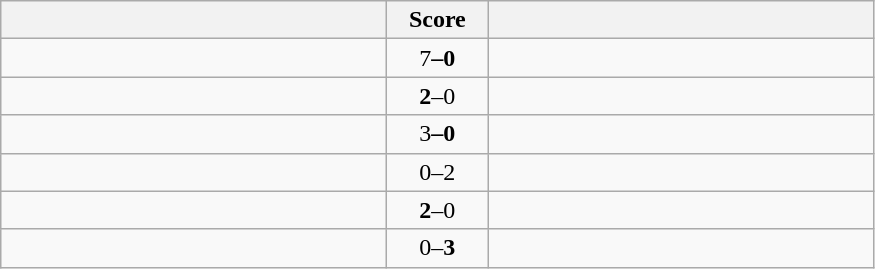<table class="wikitable" style="text-align: center;">
<tr>
<th width=250></th>
<th width=60>Score</th>
<th width=250></th>
</tr>
<tr>
<td align=left><strong></td>
<td></strong>7<strong>–0</td>
<td align=left></td>
</tr>
<tr>
<td align=left></strong></td>
<td><strong>2</strong>–0</td>
<td align=left></td>
</tr>
<tr>
<td align=left><strong></td>
<td></strong>3<strong>–0</td>
<td align=left></td>
</tr>
<tr>
<td align=left></td>
<td>0–</strong>2<strong></td>
<td align=left></strong><strong></td>
</tr>
<tr>
<td align=left></strong></td>
<td><strong>2</strong>–0</td>
<td align=left></td>
</tr>
<tr>
<td align=left></td>
<td>0–<strong>3</strong></td>
<td align=left><strong></strong></td>
</tr>
</table>
